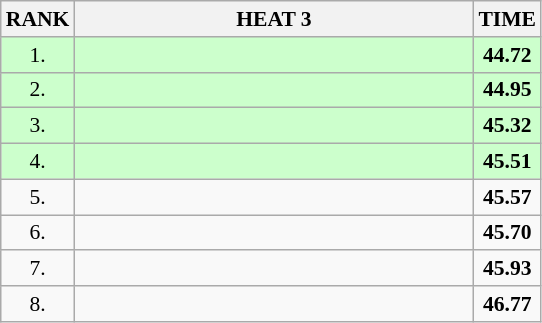<table class="wikitable" style="border-collapse: collapse; font-size: 90%;">
<tr>
<th>RANK</th>
<th align="left" style="width: 18em">HEAT 3</th>
<th>TIME</th>
</tr>
<tr style="background:#ccffcc;">
<td align="center">1.</td>
<td></td>
<td align="center"><strong>44.72</strong></td>
</tr>
<tr style="background:#ccffcc;">
<td align="center">2.</td>
<td></td>
<td align="center"><strong>44.95</strong></td>
</tr>
<tr style="background:#ccffcc;">
<td align="center">3.</td>
<td></td>
<td align="center"><strong>45.32</strong></td>
</tr>
<tr style="background:#ccffcc;">
<td align="center">4.</td>
<td></td>
<td align="center"><strong>45.51</strong></td>
</tr>
<tr>
<td align="center">5.</td>
<td></td>
<td align="center"><strong>45.57</strong></td>
</tr>
<tr>
<td align="center">6.</td>
<td></td>
<td align="center"><strong>45.70</strong></td>
</tr>
<tr>
<td align="center">7.</td>
<td></td>
<td align="center"><strong>45.93</strong></td>
</tr>
<tr>
<td align="center">8.</td>
<td></td>
<td align="center"><strong>46.77</strong></td>
</tr>
</table>
